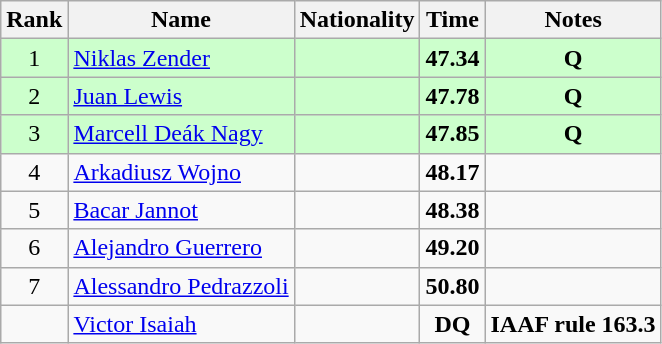<table class="wikitable sortable" style="text-align:center">
<tr>
<th>Rank</th>
<th>Name</th>
<th>Nationality</th>
<th>Time</th>
<th>Notes</th>
</tr>
<tr bgcolor=ccffcc>
<td>1</td>
<td align=left><a href='#'>Niklas Zender</a></td>
<td align=left></td>
<td><strong>47.34</strong></td>
<td><strong>Q</strong></td>
</tr>
<tr bgcolor=ccffcc>
<td>2</td>
<td align=left><a href='#'>Juan Lewis</a></td>
<td align=left></td>
<td><strong>47.78</strong></td>
<td><strong>Q</strong></td>
</tr>
<tr bgcolor=ccffcc>
<td>3</td>
<td align=left><a href='#'>Marcell Deák Nagy</a></td>
<td align=left></td>
<td><strong>47.85</strong></td>
<td><strong>Q</strong></td>
</tr>
<tr>
<td>4</td>
<td align=left><a href='#'>Arkadiusz Wojno</a></td>
<td align=left></td>
<td><strong>48.17</strong></td>
<td></td>
</tr>
<tr>
<td>5</td>
<td align=left><a href='#'>Bacar Jannot</a></td>
<td align=left></td>
<td><strong>48.38</strong></td>
<td></td>
</tr>
<tr>
<td>6</td>
<td align=left><a href='#'>Alejandro Guerrero</a></td>
<td align=left></td>
<td><strong>49.20</strong></td>
<td></td>
</tr>
<tr>
<td>7</td>
<td align=left><a href='#'>Alessandro Pedrazzoli</a></td>
<td align=left></td>
<td><strong>50.80</strong></td>
<td></td>
</tr>
<tr>
<td></td>
<td align=left><a href='#'>Victor Isaiah</a></td>
<td align=left></td>
<td><strong>DQ</strong></td>
<td><strong>IAAF rule 163.3</strong></td>
</tr>
</table>
